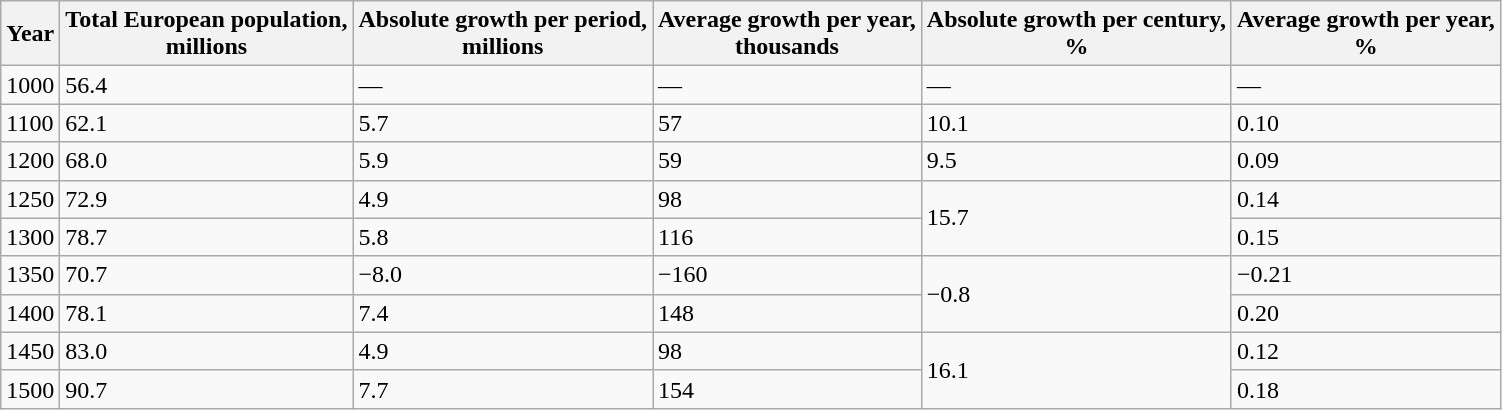<table class="wikitable sortable">
<tr>
<th>Year</th>
<th>Total European population,<br>millions</th>
<th>Absolute growth per period,<br>millions</th>
<th>Average growth per year,<br>thousands</th>
<th>Absolute growth per century,<br>%</th>
<th>Average growth per year,<br>%</th>
</tr>
<tr>
<td>1000</td>
<td>56.4</td>
<td>—</td>
<td>—</td>
<td>—</td>
<td>—</td>
</tr>
<tr>
<td>1100</td>
<td>62.1</td>
<td>5.7</td>
<td>57</td>
<td>10.1</td>
<td>0.10</td>
</tr>
<tr>
<td>1200</td>
<td>68.0</td>
<td>5.9</td>
<td>59</td>
<td>9.5</td>
<td>0.09</td>
</tr>
<tr>
<td>1250</td>
<td>72.9</td>
<td>4.9</td>
<td>98</td>
<td rowspan="2">15.7</td>
<td>0.14</td>
</tr>
<tr>
<td>1300</td>
<td>78.7</td>
<td>5.8</td>
<td>116</td>
<td>0.15</td>
</tr>
<tr>
<td>1350</td>
<td>70.7</td>
<td>−8.0</td>
<td>−160</td>
<td rowspan="2">−0.8</td>
<td>−0.21</td>
</tr>
<tr>
<td>1400</td>
<td>78.1</td>
<td>7.4</td>
<td>148</td>
<td>0.20</td>
</tr>
<tr>
<td>1450</td>
<td>83.0</td>
<td>4.9</td>
<td>98</td>
<td rowspan="2">16.1</td>
<td>0.12</td>
</tr>
<tr>
<td>1500</td>
<td>90.7</td>
<td>7.7</td>
<td>154</td>
<td>0.18</td>
</tr>
</table>
